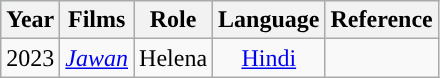<table class="wikitable" style="text-align:center;">
<tr style="background:#cfc;">
<th>Year</th>
<th>Films</th>
<th>Role</th>
<th>Language</th>
<th>Reference</th>
</tr>
<tr>
<td>2023</td>
<td><em><a href='#'>Jawan</a></em></td>
<td>Helena</td>
<td><a href='#'>Hindi</a></td>
<td></td>
</tr>
</table>
